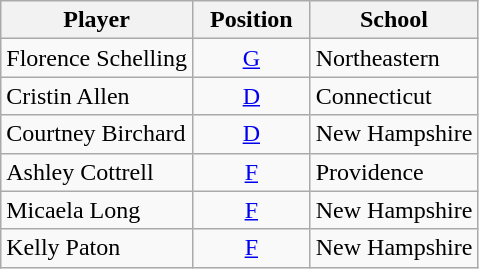<table class="wikitable">
<tr>
<th>Player</th>
<th>  Position  </th>
<th>School</th>
</tr>
<tr>
<td>Florence Schelling</td>
<td align=center><a href='#'>G</a></td>
<td>Northeastern</td>
</tr>
<tr>
<td>Cristin Allen</td>
<td align=center><a href='#'>D</a></td>
<td>Connecticut</td>
</tr>
<tr>
<td>Courtney Birchard</td>
<td align=center><a href='#'>D</a></td>
<td>New Hampshire</td>
</tr>
<tr>
<td>Ashley Cottrell</td>
<td align=center><a href='#'>F</a></td>
<td>Providence</td>
</tr>
<tr>
<td>Micaela Long</td>
<td align=center><a href='#'>F</a></td>
<td>New Hampshire</td>
</tr>
<tr>
<td>Kelly Paton</td>
<td align=center><a href='#'>F</a></td>
<td>New Hampshire</td>
</tr>
</table>
